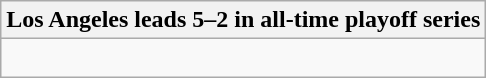<table class="wikitable collapsible collapsed">
<tr>
<th>Los Angeles leads 5–2 in all-time playoff series</th>
</tr>
<tr>
<td><br>





</td>
</tr>
</table>
